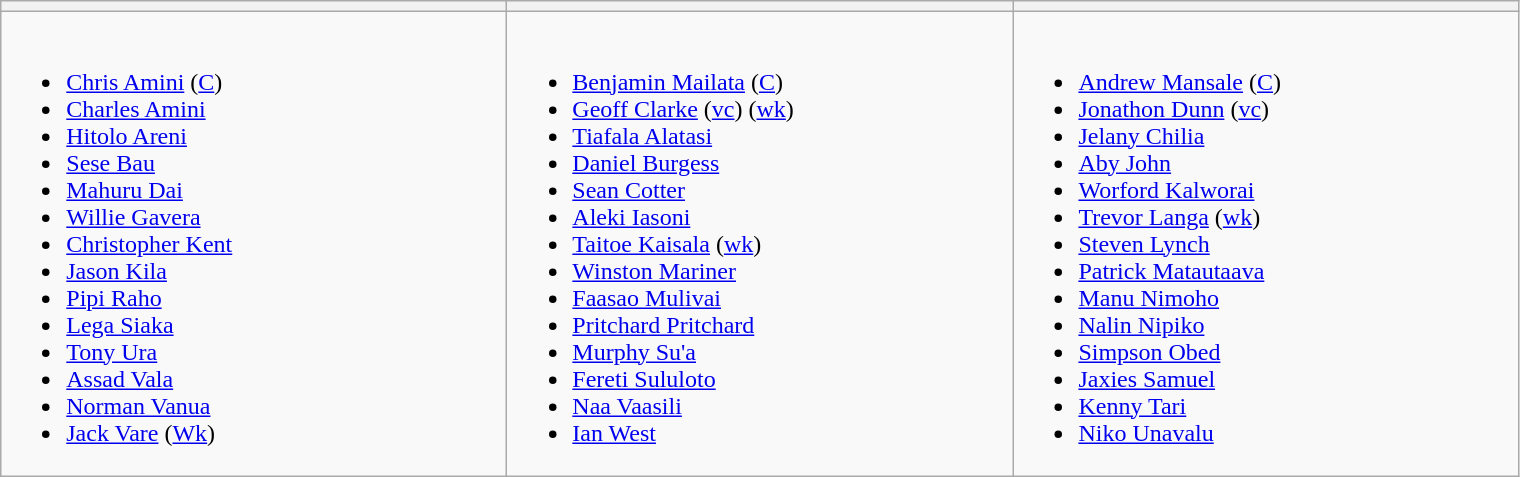<table class="wikitable">
<tr>
<th width=330></th>
<th width=330></th>
<th width=330></th>
</tr>
<tr>
<td valign=top><br><ul><li><a href='#'>Chris Amini</a> (<a href='#'>C</a>)</li><li><a href='#'>Charles Amini</a></li><li><a href='#'>Hitolo Areni</a></li><li><a href='#'>Sese Bau</a></li><li><a href='#'>Mahuru Dai</a></li><li><a href='#'>Willie Gavera</a></li><li><a href='#'>Christopher Kent</a></li><li><a href='#'>Jason Kila</a></li><li><a href='#'>Pipi Raho</a></li><li><a href='#'>Lega Siaka</a></li><li><a href='#'>Tony Ura</a></li><li><a href='#'>Assad Vala</a></li><li><a href='#'>Norman Vanua</a></li><li><a href='#'>Jack Vare</a> (<a href='#'>Wk</a>)</li></ul></td>
<td valign=top><br><ul><li><a href='#'>Benjamin Mailata</a> (<a href='#'>C</a>)</li><li><a href='#'>Geoff Clarke</a> (<a href='#'>vc</a>) (<a href='#'>wk</a>)</li><li><a href='#'>Tiafala Alatasi</a></li><li><a href='#'>Daniel Burgess</a></li><li><a href='#'>Sean Cotter</a></li><li><a href='#'>Aleki Iasoni</a></li><li><a href='#'>Taitoe Kaisala</a> (<a href='#'>wk</a>)</li><li><a href='#'>Winston Mariner</a></li><li><a href='#'>Faasao Mulivai</a></li><li><a href='#'>Pritchard Pritchard</a></li><li><a href='#'>Murphy Su'a</a></li><li><a href='#'>Fereti Sululoto</a></li><li><a href='#'>Naa Vaasili</a></li><li><a href='#'>Ian West</a></li></ul></td>
<td valign=top><br><ul><li><a href='#'>Andrew Mansale</a> (<a href='#'>C</a>)</li><li><a href='#'>Jonathon Dunn</a> (<a href='#'>vc</a>)</li><li><a href='#'>Jelany Chilia</a></li><li><a href='#'>Aby John</a></li><li><a href='#'>Worford Kalworai</a></li><li><a href='#'>Trevor Langa</a> (<a href='#'>wk</a>)</li><li><a href='#'>Steven Lynch</a></li><li><a href='#'>Patrick Matautaava</a></li><li><a href='#'>Manu Nimoho</a></li><li><a href='#'>Nalin Nipiko</a></li><li><a href='#'>Simpson Obed</a></li><li><a href='#'>Jaxies Samuel</a></li><li><a href='#'>Kenny Tari</a></li><li><a href='#'>Niko Unavalu</a></li></ul></td>
</tr>
</table>
